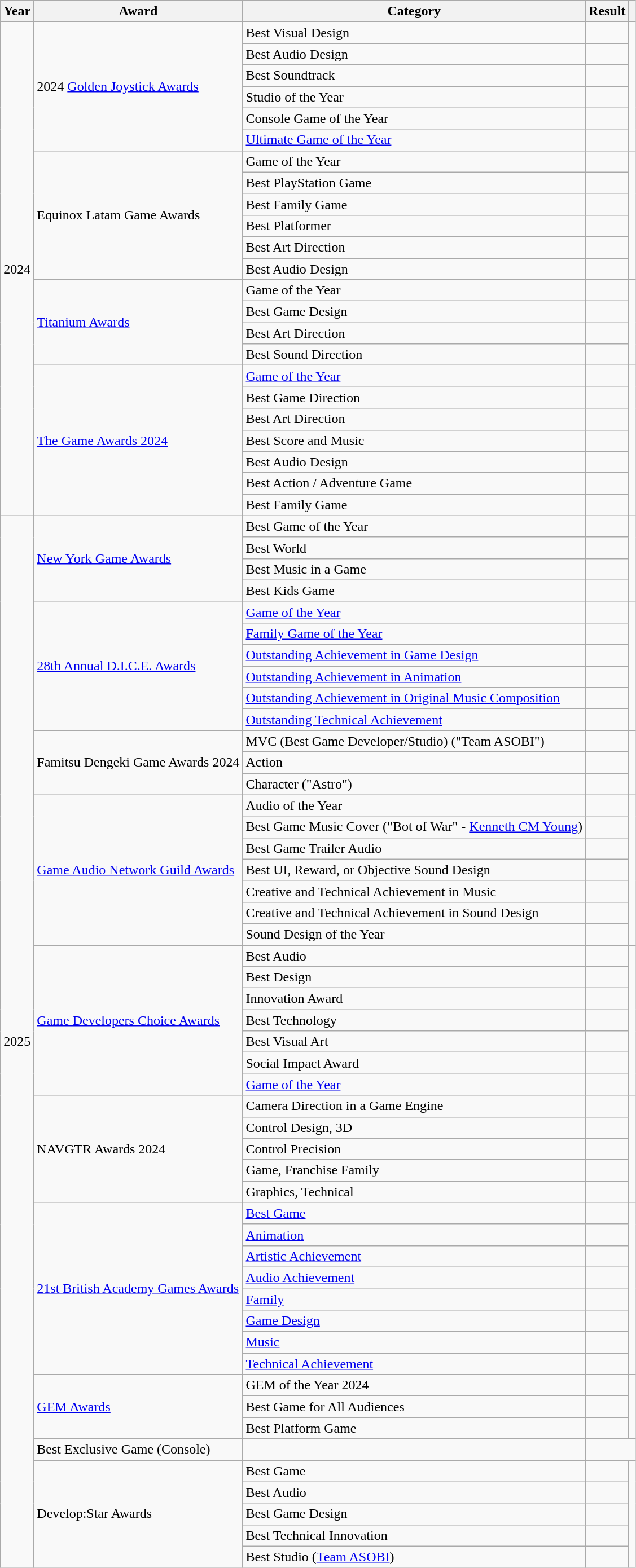<table class="wikitable sortable mw-collapsible">
<tr>
<th scope="col">Year</th>
<th scope="col">Award</th>
<th scope="col">Category</th>
<th scope="col">Result</th>
<th scope="col" class="unsortable"></th>
</tr>
<tr>
<td scope="row" rowspan="23">2024</td>
<td rowspan="6">2024 <a href='#'>Golden Joystick Awards</a></td>
<td>Best Visual Design</td>
<td></td>
<td rowspan="6" style="text-align: center;"></td>
</tr>
<tr>
<td>Best Audio Design</td>
<td></td>
</tr>
<tr>
<td>Best Soundtrack</td>
<td></td>
</tr>
<tr>
<td>Studio of the Year</td>
<td></td>
</tr>
<tr>
<td>Console Game of the Year</td>
<td></td>
</tr>
<tr>
<td><a href='#'>Ultimate Game of the Year</a></td>
<td></td>
</tr>
<tr>
<td rowspan="6">Equinox Latam Game Awards</td>
<td>Game of the Year</td>
<td></td>
<td rowspan="6" style="text-align: center;"></td>
</tr>
<tr>
<td>Best PlayStation Game</td>
<td></td>
</tr>
<tr>
<td>Best Family Game</td>
<td></td>
</tr>
<tr>
<td>Best Platformer</td>
<td></td>
</tr>
<tr>
<td>Best Art Direction</td>
<td></td>
</tr>
<tr>
<td>Best Audio Design</td>
<td></td>
</tr>
<tr>
<td rowspan="4"><a href='#'>Titanium Awards</a></td>
<td>Game of the Year</td>
<td></td>
<td rowspan="4" style="text-align: center;"></td>
</tr>
<tr>
<td>Best Game Design</td>
<td></td>
</tr>
<tr>
<td>Best Art Direction</td>
<td></td>
</tr>
<tr>
<td>Best Sound Direction</td>
<td></td>
</tr>
<tr>
<td rowspan="7"><a href='#'>The Game Awards 2024</a></td>
<td><a href='#'>Game of the Year</a></td>
<td></td>
<td rowspan="7" style="text-align: center;"></td>
</tr>
<tr>
<td>Best Game Direction</td>
<td></td>
</tr>
<tr>
<td>Best Art Direction</td>
<td></td>
</tr>
<tr>
<td>Best Score and Music</td>
<td></td>
</tr>
<tr>
<td>Best Audio Design</td>
<td></td>
</tr>
<tr>
<td>Best Action / Adventure Game</td>
<td></td>
</tr>
<tr>
<td>Best Family Game</td>
<td></td>
</tr>
<tr>
<td rowspan="61">2025</td>
<td rowspan="4"><a href='#'>New York Game Awards</a></td>
<td>Best Game of the Year</td>
<td></td>
<td rowspan="4" style="text-align: center;"></td>
</tr>
<tr>
<td>Best World</td>
<td></td>
</tr>
<tr>
<td>Best Music in a Game</td>
<td></td>
</tr>
<tr>
<td>Best Kids Game</td>
<td></td>
</tr>
<tr>
<td rowspan="6"><a href='#'>28th Annual D.I.C.E. Awards</a></td>
<td><a href='#'>Game of the Year</a></td>
<td></td>
<td rowspan="6" style="text-align: center;"></td>
</tr>
<tr>
<td><a href='#'>Family Game of the Year</a></td>
<td></td>
</tr>
<tr>
<td><a href='#'>Outstanding Achievement in Game Design</a></td>
<td></td>
</tr>
<tr>
<td><a href='#'>Outstanding Achievement in Animation</a></td>
<td></td>
</tr>
<tr>
<td><a href='#'>Outstanding Achievement in Original Music Composition</a></td>
<td></td>
</tr>
<tr>
<td><a href='#'>Outstanding Technical Achievement</a></td>
<td></td>
</tr>
<tr>
<td rowspan="3">Famitsu Dengeki Game Awards 2024</td>
<td>MVC (Best Game Developer/Studio) ("Team ASOBI")</td>
<td></td>
<td rowspan="3" style="text-align: center;"></td>
</tr>
<tr>
<td>Action</td>
<td></td>
</tr>
<tr>
<td>Character ("Astro")</td>
<td></td>
</tr>
<tr>
<td rowspan="7"><a href='#'>Game Audio Network Guild Awards</a></td>
<td>Audio of the Year</td>
<td></td>
<td rowspan="7" style="text-align: center;"></td>
</tr>
<tr>
<td>Best Game Music Cover ("Bot of War" - <a href='#'>Kenneth CM Young</a>)</td>
<td></td>
</tr>
<tr>
<td>Best Game Trailer Audio</td>
<td></td>
</tr>
<tr>
<td>Best UI, Reward, or Objective Sound Design</td>
<td></td>
</tr>
<tr>
<td>Creative and Technical Achievement in Music</td>
<td></td>
</tr>
<tr>
<td>Creative and Technical Achievement in Sound Design</td>
<td></td>
</tr>
<tr>
<td>Sound Design of the Year</td>
<td></td>
</tr>
<tr>
<td rowspan="7"><a href='#'>Game Developers Choice Awards</a></td>
<td>Best Audio</td>
<td></td>
<td rowspan="7" style="text-align: center;"></td>
</tr>
<tr>
<td>Best Design</td>
<td></td>
</tr>
<tr>
<td>Innovation Award</td>
<td></td>
</tr>
<tr>
<td>Best Technology</td>
<td></td>
</tr>
<tr>
<td>Best Visual Art</td>
<td></td>
</tr>
<tr>
<td>Social Impact Award</td>
<td></td>
</tr>
<tr>
<td><a href='#'>Game of the Year</a></td>
<td></td>
</tr>
<tr>
<td rowspan="5">NAVGTR Awards 2024</td>
<td>Camera Direction in a Game Engine</td>
<td></td>
<td align="center" rowspan="5"></td>
</tr>
<tr>
<td>Control Design, 3D</td>
<td></td>
</tr>
<tr>
<td>Control Precision</td>
<td></td>
</tr>
<tr>
<td>Game, Franchise Family</td>
<td></td>
</tr>
<tr>
<td>Graphics, Technical</td>
<td></td>
</tr>
<tr>
<td rowspan="8"><a href='#'>21st British Academy Games Awards</a></td>
<td><a href='#'>Best Game</a></td>
<td></td>
<td align="center" rowspan="8"></td>
</tr>
<tr>
<td><a href='#'>Animation</a></td>
<td></td>
</tr>
<tr>
<td><a href='#'>Artistic Achievement</a></td>
<td></td>
</tr>
<tr>
<td><a href='#'>Audio Achievement</a></td>
<td></td>
</tr>
<tr>
<td><a href='#'>Family</a></td>
<td></td>
</tr>
<tr>
<td><a href='#'>Game Design</a></td>
<td></td>
</tr>
<tr>
<td><a href='#'>Music</a></td>
<td></td>
</tr>
<tr>
<td><a href='#'>Technical Achievement</a></td>
<td></td>
</tr>
<tr>
<td rowspan="4"><a href='#'>GEM Awards</a></td>
<td>GEM of the Year 2024</td>
<td></td>
<td align="center" rowspan="4"></td>
</tr>
<tr>
</tr>
<tr>
<td>Best Game for All Audiences</td>
<td></td>
</tr>
<tr>
<td>Best Platform Game</td>
<td></td>
</tr>
<tr>
<td>Best Exclusive Game (Console)</td>
<td></td>
</tr>
<tr>
<td rowspan="5">Develop:Star Awards</td>
<td>Best Game</td>
<td></td>
<td align="center" rowspan="5"></td>
</tr>
<tr>
<td>Best Audio</td>
<td></td>
</tr>
<tr>
<td>Best Game Design</td>
<td></td>
</tr>
<tr>
<td>Best Technical Innovation</td>
<td></td>
</tr>
<tr>
<td>Best Studio (<a href='#'>Team ASOBI</a>)</td>
<td></td>
</tr>
</table>
